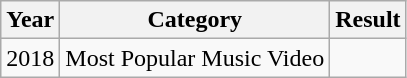<table class="wikitable sortable">
<tr>
<th>Year</th>
<th>Category</th>
<th>Result</th>
</tr>
<tr>
<td>2018</td>
<td>Most Popular Music Video</td>
<td></td>
</tr>
</table>
